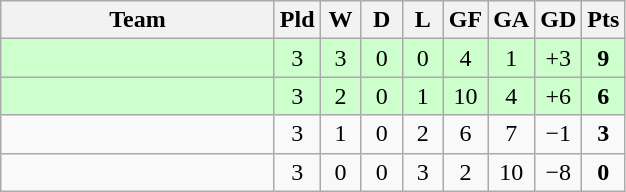<table class="wikitable" style="text-align: center;">
<tr>
<th width=175>Team</th>
<th width=20>Pld</th>
<th width=20>W</th>
<th width=20>D</th>
<th width=20>L</th>
<th width=20>GF</th>
<th width=20>GA</th>
<th width=20>GD</th>
<th width=20>Pts</th>
</tr>
<tr bgcolor=ccffcc>
<td style="text-align:left;"></td>
<td>3</td>
<td>3</td>
<td>0</td>
<td>0</td>
<td>4</td>
<td>1</td>
<td>+3</td>
<td><strong>9</strong></td>
</tr>
<tr bgcolor=ccffcc>
<td style="text-align:left;"></td>
<td>3</td>
<td>2</td>
<td>0</td>
<td>1</td>
<td>10</td>
<td>4</td>
<td>+6</td>
<td><strong>6</strong></td>
</tr>
<tr>
<td style="text-align:left;"></td>
<td>3</td>
<td>1</td>
<td>0</td>
<td>2</td>
<td>6</td>
<td>7</td>
<td>−1</td>
<td><strong>3</strong></td>
</tr>
<tr>
<td style="text-align:left;"></td>
<td>3</td>
<td>0</td>
<td>0</td>
<td>3</td>
<td>2</td>
<td>10</td>
<td>−8</td>
<td><strong>0</strong></td>
</tr>
</table>
